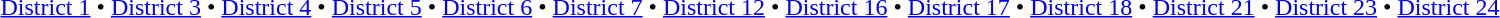<table id=toc class=toc summary=Contents>
<tr>
<td align=center><br><a href='#'>District 1</a> • <a href='#'>District 3</a> • <a href='#'>District 4</a> • <a href='#'>District 5</a> • <a href='#'>District 6</a> • <a href='#'>District 7</a> • <a href='#'>District 12</a> • <a href='#'>District 16</a> • <a href='#'>District 17</a> • <a href='#'>District 18</a> • <a href='#'>District 21</a> • <a href='#'>District 23</a> • <a href='#'>District 24</a> </td>
</tr>
</table>
